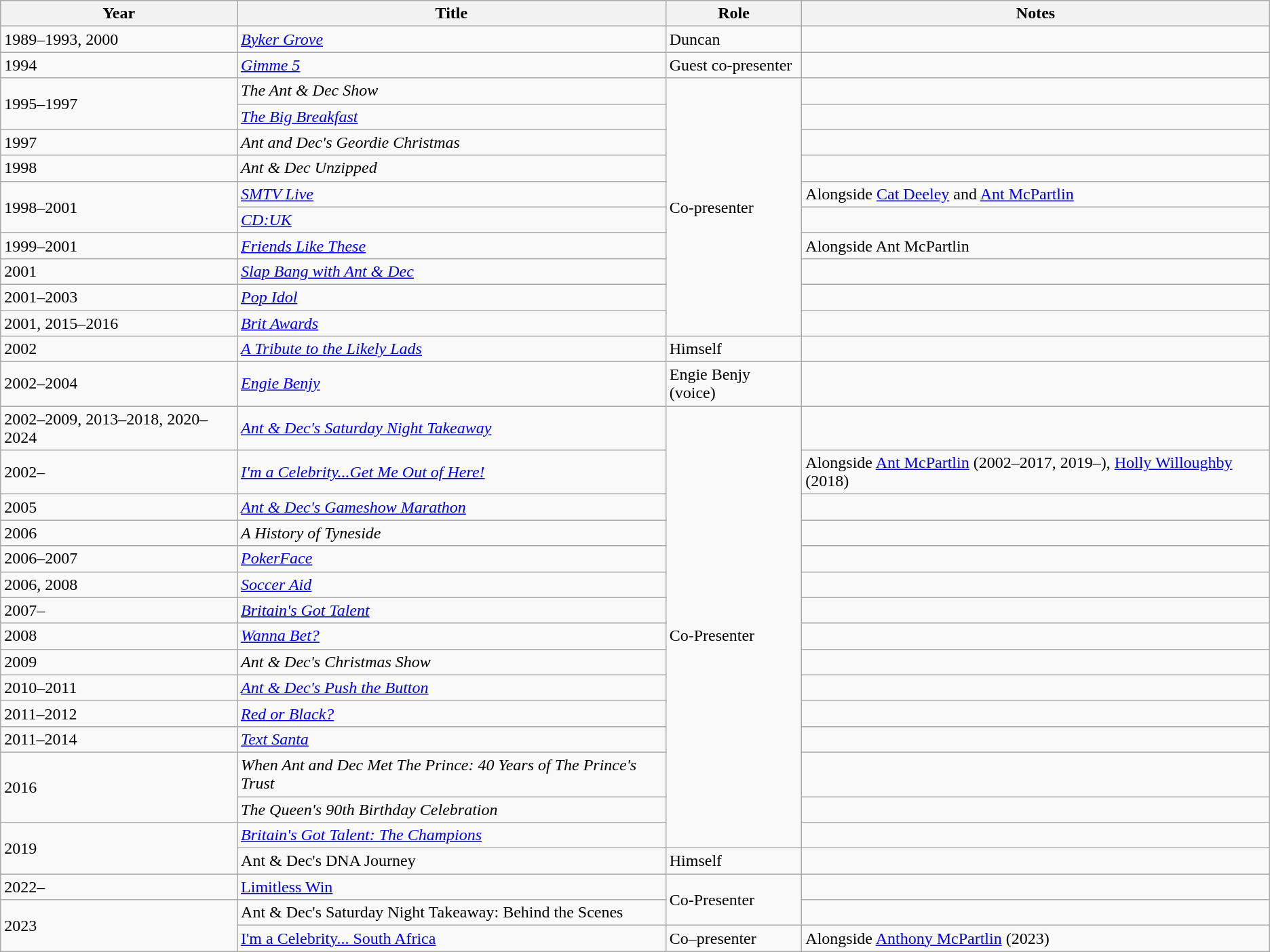<table class="wikitable">
<tr style="background:#b0c4de; text-align:center;">
<th>Year</th>
<th>Title</th>
<th>Role</th>
<th>Notes</th>
</tr>
<tr>
<td>1989–1993, 2000</td>
<td><em><a href='#'>Byker Grove</a></em></td>
<td>Duncan</td>
<td></td>
</tr>
<tr>
<td>1994</td>
<td><em><a href='#'>Gimme 5</a></em></td>
<td>Guest co-presenter</td>
<td></td>
</tr>
<tr>
<td rowspan="2">1995–1997</td>
<td><em>The Ant & Dec Show</em></td>
<td rowspan="10">Co-presenter</td>
<td></td>
</tr>
<tr>
<td><em><a href='#'>The Big Breakfast</a></em></td>
<td></td>
</tr>
<tr>
<td>1997</td>
<td><em>Ant and Dec's Geordie Christmas</em></td>
<td></td>
</tr>
<tr>
<td>1998</td>
<td><em>Ant & Dec Unzipped</em></td>
<td></td>
</tr>
<tr>
<td rowspan="2">1998–2001</td>
<td><em><a href='#'>SMTV Live</a></em></td>
<td>Alongside <a href='#'>Cat Deeley</a> and <a href='#'>Ant McPartlin</a></td>
</tr>
<tr>
<td><em><a href='#'>CD:UK</a></em></td>
<td></td>
</tr>
<tr>
<td>1999–2001</td>
<td><em><a href='#'>Friends Like These</a></em></td>
<td>Alongside Ant McPartlin</td>
</tr>
<tr>
<td>2001</td>
<td><em><a href='#'>Slap Bang with Ant & Dec</a></em></td>
<td></td>
</tr>
<tr>
<td>2001–2003</td>
<td><em><a href='#'>Pop Idol</a></em></td>
<td></td>
</tr>
<tr>
<td>2001, 2015–2016</td>
<td><em><a href='#'>Brit Awards</a></em></td>
<td></td>
</tr>
<tr>
<td>2002</td>
<td><em><a href='#'>A Tribute to the Likely Lads</a></em></td>
<td>Himself</td>
<td></td>
</tr>
<tr>
<td>2002–2004</td>
<td><em><a href='#'>Engie Benjy</a></em></td>
<td>Engie Benjy (voice)</td>
<td></td>
</tr>
<tr>
<td>2002–2009, 2013–2018, 2020–2024</td>
<td><em><a href='#'>Ant & Dec's Saturday Night Takeaway</a></em></td>
<td rowspan="15"><br>Co-Presenter</td>
<td></td>
</tr>
<tr>
<td>2002–</td>
<td><em><a href='#'>I'm a Celebrity...Get Me Out of Here!</a></em></td>
<td>Alongside <a href='#'>Ant McPartlin</a> (2002–2017, 2019–), <a href='#'>Holly Willoughby</a> (2018)</td>
</tr>
<tr>
<td>2005</td>
<td><em><a href='#'>Ant & Dec's Gameshow Marathon</a></em></td>
<td></td>
</tr>
<tr>
<td>2006</td>
<td><em>A History of Tyneside</em></td>
<td></td>
</tr>
<tr>
<td>2006–2007</td>
<td><em><a href='#'>PokerFace</a></em></td>
<td></td>
</tr>
<tr>
<td>2006, 2008</td>
<td><em><a href='#'>Soccer Aid</a></em></td>
<td></td>
</tr>
<tr>
<td>2007–</td>
<td><em><a href='#'>Britain's Got Talent</a></em></td>
<td></td>
</tr>
<tr>
<td>2008</td>
<td><em><a href='#'>Wanna Bet?</a></em></td>
<td></td>
</tr>
<tr>
<td>2009</td>
<td><em>Ant & Dec's Christmas Show</em></td>
<td></td>
</tr>
<tr>
<td>2010–2011</td>
<td><em><a href='#'>Ant & Dec's Push the Button</a></em></td>
<td></td>
</tr>
<tr>
<td>2011–2012</td>
<td><em><a href='#'>Red or Black?</a></em></td>
<td></td>
</tr>
<tr>
<td>2011–2014</td>
<td><em><a href='#'>Text Santa</a></em></td>
<td></td>
</tr>
<tr>
<td rowspan=2>2016</td>
<td><em>When Ant and Dec Met The Prince: 40 Years of The Prince's Trust</em></td>
<td></td>
</tr>
<tr>
<td><em>The Queen's 90th Birthday Celebration</em></td>
<td></td>
</tr>
<tr>
<td rowspan="2">2019</td>
<td><em><a href='#'>Britain's Got Talent: The Champions</a></em></td>
<td></td>
</tr>
<tr>
<td>Ant & Dec's DNA Journey<em></td>
<td rowspan="1">Himself</td>
<td></td>
</tr>
<tr>
<td>2022–</td>
<td></em><a href='#'>Limitless Win</a><em></td>
<td rowspan="2">Co-Presenter</td>
<td></td>
</tr>
<tr>
<td rowspan="2">2023</td>
<td>Ant & Dec's Saturday Night Takeaway: Behind the Scenes</td>
<td></td>
</tr>
<tr>
<td><a href='#'>I'm a Celebrity... South Africa</a></td>
<td>Co–presenter</td>
<td>Alongside <a href='#'>Anthony McPartlin</a> (2023)</td>
</tr>
</table>
